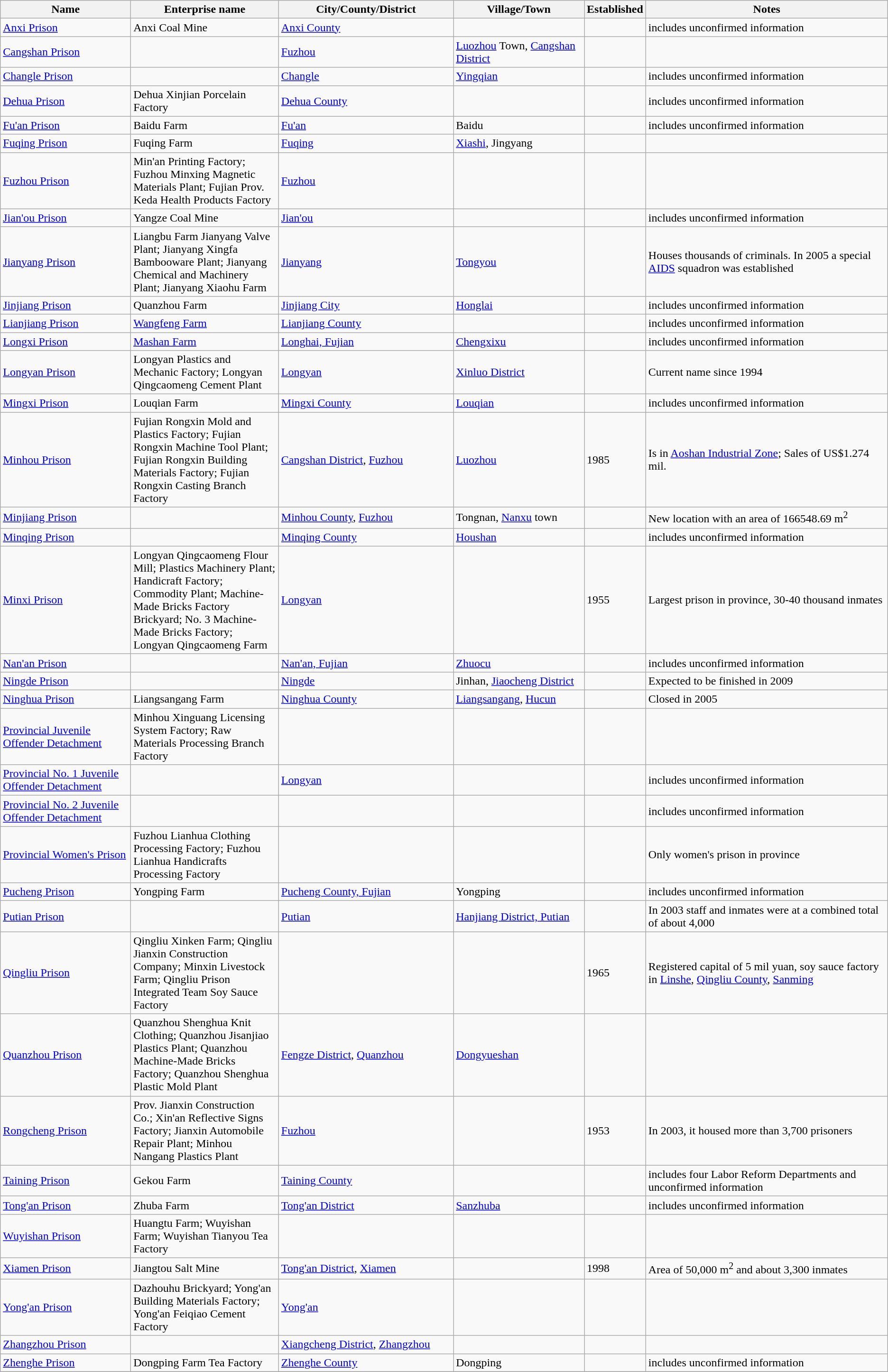<table class="wikitable">
<tr>
<th width=15%>Name</th>
<th width=17%>Enterprise name</th>
<th width=20%>City/County/District</th>
<th width=15%>Village/Town</th>
<th width=5%>Established</th>
<th width=28%>Notes</th>
</tr>
<tr>
<td><a href='#'>Anxi Prison</a></td>
<td>Anxi Coal Mine</td>
<td><a href='#'>Anxi County</a></td>
<td></td>
<td></td>
<td>includes unconfirmed information</td>
</tr>
<tr>
<td><a href='#'>Cangshan Prison</a></td>
<td></td>
<td><a href='#'>Fuzhou</a></td>
<td><a href='#'>Luozhou</a> Town, <a href='#'>Cangshan District</a></td>
<td></td>
<td></td>
</tr>
<tr>
<td><a href='#'>Changle Prison</a></td>
<td></td>
<td><a href='#'>Changle</a></td>
<td><a href='#'>Yingqian</a></td>
<td></td>
<td>includes unconfirmed information</td>
</tr>
<tr>
<td><a href='#'>Dehua Prison</a></td>
<td>Dehua Xinjian Porcelain Factory</td>
<td><a href='#'>Dehua County</a></td>
<td></td>
<td></td>
<td>includes unconfirmed information</td>
</tr>
<tr>
<td><a href='#'>Fu'an Prison</a></td>
<td>Baidu Farm</td>
<td><a href='#'>Fu'an</a></td>
<td>Baidu</td>
<td></td>
<td>includes unconfirmed information</td>
</tr>
<tr>
<td><a href='#'>Fuqing Prison</a></td>
<td>Fuqing Farm</td>
<td><a href='#'>Fuqing</a></td>
<td><a href='#'>Xiashi</a>, Jingyang</td>
<td></td>
<td></td>
</tr>
<tr>
<td><a href='#'>Fuzhou Prison</a></td>
<td>Min'an Printing Factory; Fuzhou Minxing Magnetic Materials Plant; Fujian Prov. Keda Health Products Factory</td>
<td><a href='#'>Fuzhou</a></td>
<td></td>
<td></td>
<td></td>
</tr>
<tr>
<td><a href='#'>Jian'ou Prison</a></td>
<td>Yangze Coal Mine</td>
<td><a href='#'>Jian'ou</a></td>
<td></td>
<td></td>
<td>includes unconfirmed information</td>
</tr>
<tr>
<td><a href='#'>Jianyang Prison</a></td>
<td>Liangbu Farm Jianyang Valve Plant; Jianyang Xingfa Bambooware Plant; Jianyang Chemical and Machinery Plant; Jianyang Xiaohu Farm</td>
<td><a href='#'>Jianyang</a></td>
<td><a href='#'>Tongyou</a></td>
<td></td>
<td>Houses thousands of criminals. In 2005 a special <a href='#'>AIDS</a> squadron was established</td>
</tr>
<tr>
<td><a href='#'>Jinjiang Prison</a></td>
<td>Quanzhou Farm</td>
<td><a href='#'>Jinjiang City</a></td>
<td><a href='#'>Honglai</a></td>
<td></td>
<td>includes unconfirmed information</td>
</tr>
<tr>
<td><a href='#'>Lianjiang Prison</a></td>
<td><a href='#'>Wangfeng Farm</a></td>
<td><a href='#'>Lianjiang County</a></td>
<td></td>
<td></td>
<td>includes unconfirmed information</td>
</tr>
<tr>
<td><a href='#'>Longxi Prison</a></td>
<td><a href='#'>Mashan Farm</a></td>
<td><a href='#'>Longhai, Fujian</a></td>
<td><a href='#'>Chengxixu</a></td>
<td></td>
<td>includes unconfirmed information</td>
</tr>
<tr>
<td><a href='#'>Longyan Prison</a></td>
<td>Longyan Plastics and Mechanic Factory; Longyan Qingcaomeng Cement Plant</td>
<td><a href='#'>Longyan</a></td>
<td><a href='#'>Xinluo District</a></td>
<td></td>
<td>Current name since 1994</td>
</tr>
<tr>
<td><a href='#'>Mingxi Prison</a></td>
<td>Louqian Farm</td>
<td><a href='#'>Mingxi County</a></td>
<td><a href='#'>Louqian</a></td>
<td></td>
<td>includes unconfirmed information</td>
</tr>
<tr>
<td><a href='#'>Minhou Prison</a></td>
<td>Fujian Rongxin Mold and Plastics Factory; Fujian Rongxin Machine Tool Plant; Fujian Rongxin Building Materials Factory; Fujian Rongxin Casting Branch Factory</td>
<td><a href='#'>Cangshan District</a>, <a href='#'>Fuzhou</a></td>
<td><a href='#'>Luozhou</a></td>
<td>1985</td>
<td>Is in <a href='#'>Aoshan Industrial Zone</a>; Sales of US$1.274 mil.</td>
</tr>
<tr>
<td><a href='#'>Minjiang Prison</a></td>
<td></td>
<td><a href='#'>Minhou County</a>, <a href='#'>Fuzhou</a></td>
<td>Tongnan, <a href='#'>Nanxu</a> town</td>
<td></td>
<td>New location with an area of 166548.69 m<sup>2</sup></td>
</tr>
<tr>
<td><a href='#'>Minqing Prison</a></td>
<td></td>
<td><a href='#'>Minqing County</a></td>
<td><a href='#'>Houshan</a></td>
<td></td>
<td>includes unconfirmed information</td>
</tr>
<tr>
<td><a href='#'>Minxi Prison</a></td>
<td>Longyan Qingcaomeng Flour Mill; Plastics Machinery Plant; Handicraft Factory; Commodity Plant; Machine-Made Bricks Factory Brickyard; No. 3 Machine-Made Bricks Factory; Longyan Qingcaomeng Farm</td>
<td><a href='#'>Longyan</a></td>
<td></td>
<td>1955</td>
<td>Largest prison in province, 30-40 thousand inmates</td>
</tr>
<tr>
<td><a href='#'>Nan'an Prison</a></td>
<td></td>
<td><a href='#'>Nan'an, Fujian</a></td>
<td><a href='#'>Zhuocu</a></td>
<td></td>
<td>includes unconfirmed information</td>
</tr>
<tr>
<td><a href='#'>Ningde Prison</a></td>
<td></td>
<td><a href='#'>Ningde</a></td>
<td>Jinhan, <a href='#'>Jiaocheng District</a></td>
<td></td>
<td>Expected to be finished in 2009</td>
</tr>
<tr>
<td><a href='#'>Ninghua Prison</a></td>
<td>Liangsangang Farm</td>
<td><a href='#'>Ninghua County</a></td>
<td><a href='#'>Liangsangang</a>, <a href='#'>Hucun</a></td>
<td></td>
<td>Closed in 2005</td>
</tr>
<tr>
<td><a href='#'>Provincial Juvenile Offender Detachment</a></td>
<td>Minhou Xinguang Licensing System Factory; Raw Materials Processing Branch Factory</td>
<td></td>
<td></td>
<td></td>
<td></td>
</tr>
<tr>
<td><a href='#'>Provincial No. 1 Juvenile Offender Detachment</a></td>
<td></td>
<td><a href='#'>Longyan</a></td>
<td></td>
<td></td>
<td>includes unconfirmed information</td>
</tr>
<tr>
<td><a href='#'>Provincial No. 2 Juvenile Offender Detachment</a></td>
<td></td>
<td></td>
<td></td>
<td></td>
<td>includes unconfirmed information</td>
</tr>
<tr>
<td><a href='#'>Provincial Women's Prison</a></td>
<td>Fuzhou Lianhua Clothing Processing Factory; Fuzhou Lianhua Handicrafts Processing Factory</td>
<td></td>
<td></td>
<td></td>
<td>Only women's prison in province</td>
</tr>
<tr>
<td><a href='#'>Pucheng Prison</a></td>
<td>Yongping Farm</td>
<td><a href='#'>Pucheng County, Fujian</a></td>
<td>Yongping</td>
<td></td>
<td>includes unconfirmed information</td>
</tr>
<tr>
<td><a href='#'>Putian Prison</a></td>
<td></td>
<td><a href='#'>Putian</a></td>
<td><a href='#'>Hanjiang District, Putian</a></td>
<td></td>
<td>In 2003 staff and inmates were at a combined total of about 4,000</td>
</tr>
<tr>
<td><a href='#'>Qingliu Prison</a></td>
<td>Qingliu Xinken Farm; Qingliu Jianxin Construction Company; Minxin Livestock Farm; Qingliu Prison Integrated Team Soy Sauce Factory</td>
<td></td>
<td></td>
<td>1965</td>
<td>Registered capital of 5 mil yuan, soy sauce factory in <a href='#'>Linshe</a>, <a href='#'>Qingliu County</a>, <a href='#'>Sanming</a></td>
</tr>
<tr>
<td><a href='#'>Quanzhou Prison</a></td>
<td>Quanzhou Shenghua Knit Clothing; Quanzhou Jisanjiao Plastics Plant; Quanzhou Machine-Made Bricks Factory; Quanzhou Shenghua Plastic Mold Plant</td>
<td><a href='#'>Fengze District</a>, <a href='#'>Quanzhou</a></td>
<td><a href='#'>Dongyueshan</a></td>
<td></td>
<td></td>
</tr>
<tr>
<td><a href='#'>Rongcheng Prison</a></td>
<td>Prov. Jianxin Construction Co.; Xin'an Reflective Signs Factory; Jianxin Automobile Repair Plant; Minhou Nangang Plastics Plant</td>
<td><a href='#'>Fuzhou</a></td>
<td></td>
<td>1953</td>
<td>In 2003, it housed more than 3,700 prisoners</td>
</tr>
<tr>
<td><a href='#'>Taining Prison</a></td>
<td>Gekou Farm</td>
<td><a href='#'>Taining County</a></td>
<td></td>
<td></td>
<td>includes four Labor Reform Departments and unconfirmed information</td>
</tr>
<tr>
<td><a href='#'>Tong'an Prison</a></td>
<td>Zhuba Farm</td>
<td><a href='#'>Tong'an District</a></td>
<td><a href='#'>Sanzhuba</a></td>
<td></td>
<td>includes unconfirmed information</td>
</tr>
<tr>
<td><a href='#'>Wuyishan Prison</a></td>
<td>Huangtu Farm; Wuyishan Farm; Wuyishan Tianyou Tea Factory</td>
<td></td>
<td></td>
<td></td>
<td></td>
</tr>
<tr>
<td><a href='#'>Xiamen Prison</a></td>
<td>Jiangtou Salt Mine</td>
<td><a href='#'>Tong'an District</a>, <a href='#'>Xiamen</a></td>
<td></td>
<td>1998</td>
<td>Area of 50,000 m<sup>2</sup> and about 3,300 inmates</td>
</tr>
<tr>
<td><a href='#'>Yong'an Prison</a></td>
<td>Dazhouhu Brickyard; Yong'an Building Materials Factory; Yong'an Feiqiao Cement Factory</td>
<td><a href='#'>Yong'an</a></td>
<td></td>
<td></td>
<td></td>
</tr>
<tr>
<td><a href='#'>Zhangzhou Prison</a></td>
<td></td>
<td><a href='#'>Xiangcheng District</a>, <a href='#'>Zhangzhou</a></td>
<td></td>
<td></td>
<td></td>
</tr>
<tr>
<td><a href='#'>Zhenghe Prison</a></td>
<td>Dongping Farm Tea Factory</td>
<td><a href='#'>Zhenghe County</a></td>
<td>Dongping</td>
<td></td>
<td>includes unconfirmed information</td>
</tr>
<tr>
</tr>
</table>
